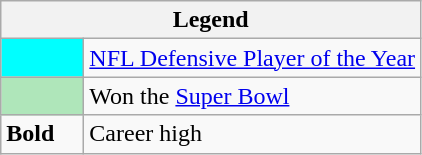<table class="wikitable mw-collapsible">
<tr>
<th colspan="2">Legend</th>
</tr>
<tr>
<td style="background:#0ff; width:3em;"></td>
<td><a href='#'>NFL Defensive Player of the Year</a></td>
</tr>
<tr>
<td style="background:#afe6ba; width:3em;"></td>
<td>Won the <a href='#'>Super Bowl</a></td>
</tr>
<tr>
<td><strong>Bold</strong></td>
<td>Career high</td>
</tr>
</table>
